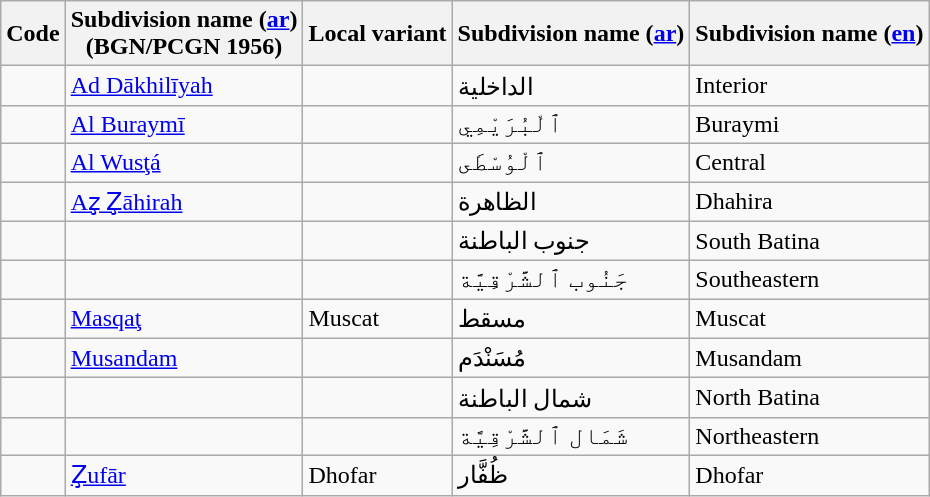<table class="wikitable sortable">
<tr>
<th>Code</th>
<th>Subdivision name (<a href='#'>ar</a>)<br>(BGN/PCGN 1956)</th>
<th>Local variant</th>
<th>Subdivision name (<a href='#'>ar</a>) </th>
<th>Subdivision name (<a href='#'>en</a>) </th>
</tr>
<tr>
<td></td>
<td><a href='#'>Ad Dākhilīyah</a></td>
<td></td>
<td>الداخلية</td>
<td>Interior</td>
</tr>
<tr>
<td></td>
<td><a href='#'>Al Buraymī</a></td>
<td></td>
<td>ٱلْبُرَيْمِي</td>
<td>Buraymi</td>
</tr>
<tr>
<td></td>
<td><a href='#'>Al Wusţá</a></td>
<td></td>
<td>ٱلْوُسْطَى</td>
<td>Central</td>
</tr>
<tr>
<td></td>
<td><a href='#'>Az̧ Z̧āhirah</a></td>
<td></td>
<td>الظاهرة</td>
<td>Dhahira</td>
</tr>
<tr>
<td></td>
<td></td>
<td></td>
<td>جنوب الباطنة</td>
<td>South Batina</td>
</tr>
<tr>
<td></td>
<td></td>
<td></td>
<td>جَنُوب ٱلشَّرْقِيَّة</td>
<td>Southeastern</td>
</tr>
<tr>
<td></td>
<td><a href='#'>Masqaţ</a></td>
<td>Muscat</td>
<td>مسقط</td>
<td>Muscat</td>
</tr>
<tr>
<td></td>
<td><a href='#'>Musandam</a></td>
<td></td>
<td>مُسَنْدَم</td>
<td>Musandam</td>
</tr>
<tr>
<td></td>
<td></td>
<td></td>
<td>شمال الباطنة</td>
<td>North Batina</td>
</tr>
<tr>
<td></td>
<td></td>
<td></td>
<td>شَمَال ٱلشَّرْقِيَّة</td>
<td>Northeastern</td>
</tr>
<tr>
<td></td>
<td><a href='#'>Z̧ufār</a></td>
<td>Dhofar</td>
<td>ظُفَّار</td>
<td>Dhofar</td>
</tr>
</table>
